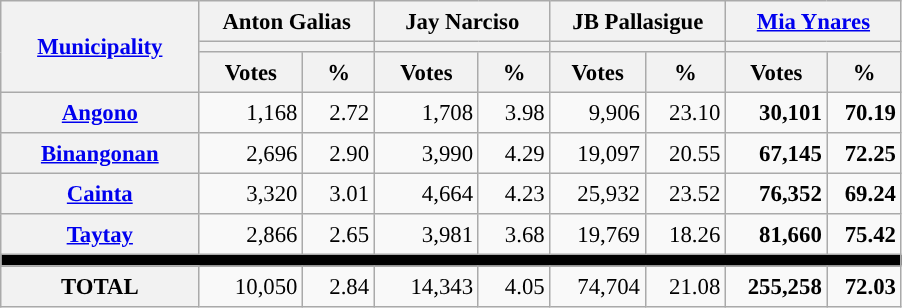<table class="wikitable collapsible collapsed" style="text-align:right; font-size:95%; line-height:20px;">
<tr>
<th width="125" rowspan="3"><a href='#'>Municipality</a></th>
<th width="110" colspan="2">Anton Galias</th>
<th width="110" colspan="2">Jay Narciso</th>
<th width="110" colspan="2">JB Pallasigue</th>
<th width="110" colspan="2"><a href='#'>Mia Ynares</a></th>
</tr>
<tr>
<th colspan="2" style="background:"></th>
<th colspan="2" style="background:"></th>
<th colspan="2" style="background:"></th>
<th colspan="2" style="background:"></th>
</tr>
<tr>
<th>Votes</th>
<th>%</th>
<th>Votes</th>
<th>%</th>
<th>Votes</th>
<th>%</th>
<th>Votes</th>
<th>%</th>
</tr>
<tr>
<th scope="row"><a href='#'>Angono</a></th>
<td>1,168</td>
<td>2.72</td>
<td>1,708</td>
<td>3.98</td>
<td>9,906</td>
<td>23.10</td>
<td style="background:"><strong>30,101</strong></td>
<td style="background:"><strong>70.19</strong></td>
</tr>
<tr>
<th scope="row"><a href='#'>Binangonan</a></th>
<td>2,696</td>
<td>2.90</td>
<td>3,990</td>
<td>4.29</td>
<td>19,097</td>
<td>20.55</td>
<td style="background:"><strong>67,145</strong></td>
<td style="background:"><strong>72.25</strong></td>
</tr>
<tr>
<th scope="row"><a href='#'>Cainta</a></th>
<td>3,320</td>
<td>3.01</td>
<td>4,664</td>
<td>4.23</td>
<td>25,932</td>
<td>23.52</td>
<td style="background:"><strong>76,352</strong></td>
<td style="background:"><strong>69.24</strong></td>
</tr>
<tr>
<th scope="row"><a href='#'>Taytay</a></th>
<td>2,866</td>
<td>2.65</td>
<td>3,981</td>
<td>3.68</td>
<td>19,769</td>
<td>18.26</td>
<td style="background:"><strong>81,660</strong></td>
<td style="background:"><strong>75.42</strong></td>
</tr>
<tr>
<td colspan=9 bgcolor=black></td>
</tr>
<tr>
<th scope="row">TOTAL</th>
<td>10,050</td>
<td>2.84</td>
<td>14,343</td>
<td>4.05</td>
<td>74,704</td>
<td>21.08</td>
<td style="background:"><strong>255,258</strong></td>
<td style="background:"><strong>72.03</strong></td>
</tr>
</table>
